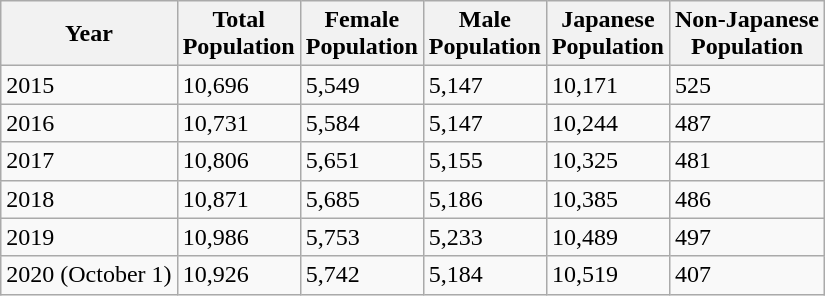<table class="wikitable">
<tr>
<th>Year</th>
<th>Total<br>Population</th>
<th>Female<br>Population</th>
<th>Male<br>Population</th>
<th>Japanese<br>Population</th>
<th>Non-Japanese<br>Population</th>
</tr>
<tr>
<td>2015</td>
<td>10,696</td>
<td>5,549</td>
<td>5,147</td>
<td>10,171</td>
<td>525</td>
</tr>
<tr>
<td>2016</td>
<td>10,731</td>
<td>5,584</td>
<td>5,147</td>
<td>10,244</td>
<td>487</td>
</tr>
<tr>
<td>2017</td>
<td>10,806</td>
<td>5,651</td>
<td>5,155</td>
<td>10,325</td>
<td>481</td>
</tr>
<tr>
<td>2018</td>
<td>10,871</td>
<td>5,685</td>
<td>5,186</td>
<td>10,385</td>
<td>486</td>
</tr>
<tr>
<td>2019</td>
<td>10,986</td>
<td>5,753</td>
<td>5,233</td>
<td>10,489</td>
<td>497</td>
</tr>
<tr>
<td>2020 (October 1)</td>
<td>10,926</td>
<td>5,742</td>
<td>5,184</td>
<td>10,519</td>
<td>407</td>
</tr>
</table>
